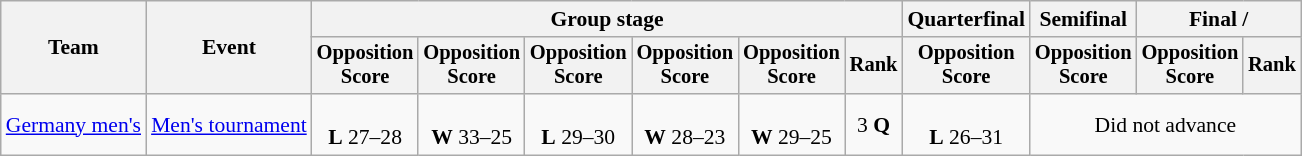<table class="wikitable" style="font-size:90%">
<tr>
<th rowspan=2>Team</th>
<th rowspan=2>Event</th>
<th colspan=6>Group stage</th>
<th>Quarterfinal</th>
<th>Semifinal</th>
<th colspan=2>Final / </th>
</tr>
<tr style="font-size:95%">
<th>Opposition<br>Score</th>
<th>Opposition<br>Score</th>
<th>Opposition<br>Score</th>
<th>Opposition<br>Score</th>
<th>Opposition<br>Score</th>
<th>Rank</th>
<th>Opposition<br>Score</th>
<th>Opposition<br>Score</th>
<th>Opposition<br>Score</th>
<th>Rank</th>
</tr>
<tr align=center>
<td align=left><a href='#'>Germany men's</a></td>
<td align=left><a href='#'>Men's tournament</a></td>
<td><br><strong>L</strong> 27–28</td>
<td><br><strong>W</strong> 33–25</td>
<td><br><strong>L</strong> 29–30</td>
<td><br><strong>W</strong> 28–23</td>
<td><br><strong>W</strong> 29–25</td>
<td>3 <strong>Q</strong></td>
<td><br><strong>L</strong> 26–31</td>
<td colspan=3>Did not advance</td>
</tr>
</table>
